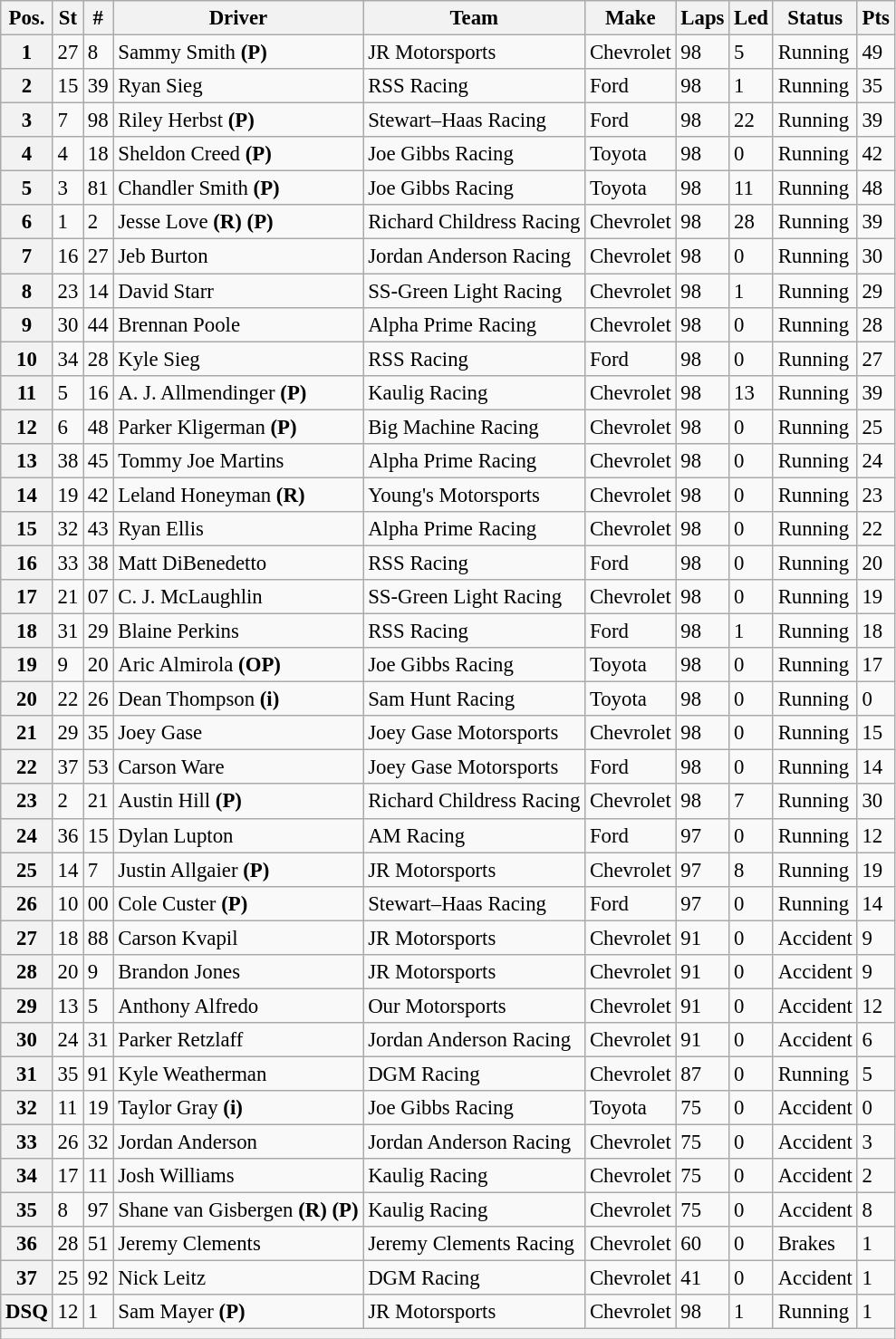<table class="wikitable" style="font-size:95%">
<tr>
<th>Pos.</th>
<th>St</th>
<th>#</th>
<th>Driver</th>
<th>Team</th>
<th>Make</th>
<th>Laps</th>
<th>Led</th>
<th>Status</th>
<th>Pts</th>
</tr>
<tr>
<th>1</th>
<td>27</td>
<td>8</td>
<td>Sammy Smith <strong>(P)</strong></td>
<td>JR Motorsports</td>
<td>Chevrolet</td>
<td>98</td>
<td>5</td>
<td>Running</td>
<td>49</td>
</tr>
<tr>
<th>2</th>
<td>15</td>
<td>39</td>
<td>Ryan Sieg</td>
<td>RSS Racing</td>
<td>Ford</td>
<td>98</td>
<td>1</td>
<td>Running</td>
<td>35</td>
</tr>
<tr>
<th>3</th>
<td>7</td>
<td>98</td>
<td>Riley Herbst <strong>(P)</strong></td>
<td>Stewart–Haas Racing</td>
<td>Ford</td>
<td>98</td>
<td>22</td>
<td>Running</td>
<td>39</td>
</tr>
<tr>
<th>4</th>
<td>4</td>
<td>18</td>
<td>Sheldon Creed <strong>(P)</strong></td>
<td>Joe Gibbs Racing</td>
<td>Toyota</td>
<td>98</td>
<td>0</td>
<td>Running</td>
<td>42</td>
</tr>
<tr>
<th>5</th>
<td>3</td>
<td>81</td>
<td>Chandler Smith <strong>(P)</strong></td>
<td>Joe Gibbs Racing</td>
<td>Toyota</td>
<td>98</td>
<td>11</td>
<td>Running</td>
<td>48</td>
</tr>
<tr>
<th>6</th>
<td>1</td>
<td>2</td>
<td>Jesse Love <strong>(R)</strong> <strong>(P)</strong></td>
<td>Richard Childress Racing</td>
<td>Chevrolet</td>
<td>98</td>
<td>28</td>
<td>Running</td>
<td>39</td>
</tr>
<tr>
<th>7</th>
<td>16</td>
<td>27</td>
<td>Jeb Burton</td>
<td>Jordan Anderson Racing</td>
<td>Chevrolet</td>
<td>98</td>
<td>0</td>
<td>Running</td>
<td>30</td>
</tr>
<tr>
<th>8</th>
<td>23</td>
<td>14</td>
<td>David Starr</td>
<td>SS-Green Light Racing</td>
<td>Chevrolet</td>
<td>98</td>
<td>1</td>
<td>Running</td>
<td>29</td>
</tr>
<tr>
<th>9</th>
<td>30</td>
<td>44</td>
<td>Brennan Poole</td>
<td>Alpha Prime Racing</td>
<td>Chevrolet</td>
<td>98</td>
<td>0</td>
<td>Running</td>
<td>28</td>
</tr>
<tr>
<th>10</th>
<td>34</td>
<td>28</td>
<td>Kyle Sieg</td>
<td>RSS Racing</td>
<td>Ford</td>
<td>98</td>
<td>0</td>
<td>Running</td>
<td>27</td>
</tr>
<tr>
<th>11</th>
<td>5</td>
<td>16</td>
<td>A. J. Allmendinger <strong>(P)</strong></td>
<td>Kaulig Racing</td>
<td>Chevrolet</td>
<td>98</td>
<td>13</td>
<td>Running</td>
<td>39</td>
</tr>
<tr>
<th>12</th>
<td>6</td>
<td>48</td>
<td>Parker Kligerman <strong>(P)</strong></td>
<td>Big Machine Racing</td>
<td>Chevrolet</td>
<td>98</td>
<td>0</td>
<td>Running</td>
<td>25</td>
</tr>
<tr>
<th>13</th>
<td>38</td>
<td>45</td>
<td>Tommy Joe Martins</td>
<td>Alpha Prime Racing</td>
<td>Chevrolet</td>
<td>98</td>
<td>0</td>
<td>Running</td>
<td>24</td>
</tr>
<tr>
<th>14</th>
<td>19</td>
<td>42</td>
<td>Leland Honeyman <strong>(R)</strong></td>
<td>Young's Motorsports</td>
<td>Chevrolet</td>
<td>98</td>
<td>0</td>
<td>Running</td>
<td>23</td>
</tr>
<tr>
<th>15</th>
<td>32</td>
<td>43</td>
<td>Ryan Ellis</td>
<td>Alpha Prime Racing</td>
<td>Chevrolet</td>
<td>98</td>
<td>0</td>
<td>Running</td>
<td>22</td>
</tr>
<tr>
<th>16</th>
<td>33</td>
<td>38</td>
<td>Matt DiBenedetto</td>
<td>RSS Racing</td>
<td>Ford</td>
<td>98</td>
<td>0</td>
<td>Running</td>
<td>20</td>
</tr>
<tr>
<th>17</th>
<td>21</td>
<td>07</td>
<td>C. J. McLaughlin</td>
<td>SS-Green Light Racing</td>
<td>Chevrolet</td>
<td>98</td>
<td>0</td>
<td>Running</td>
<td>19</td>
</tr>
<tr>
<th>18</th>
<td>31</td>
<td>29</td>
<td>Blaine Perkins</td>
<td>RSS Racing</td>
<td>Ford</td>
<td>98</td>
<td>1</td>
<td>Running</td>
<td>18</td>
</tr>
<tr>
<th>19</th>
<td>9</td>
<td>20</td>
<td>Aric Almirola <strong>(OP)</strong></td>
<td>Joe Gibbs Racing</td>
<td>Toyota</td>
<td>98</td>
<td>0</td>
<td>Running</td>
<td>17</td>
</tr>
<tr>
<th>20</th>
<td>22</td>
<td>26</td>
<td>Dean Thompson <strong>(i)</strong></td>
<td>Sam Hunt Racing</td>
<td>Toyota</td>
<td>98</td>
<td>0</td>
<td>Running</td>
<td>0</td>
</tr>
<tr>
<th>21</th>
<td>29</td>
<td>35</td>
<td>Joey Gase</td>
<td>Joey Gase Motorsports</td>
<td>Chevrolet</td>
<td>98</td>
<td>0</td>
<td>Running</td>
<td>15</td>
</tr>
<tr>
<th>22</th>
<td>37</td>
<td>53</td>
<td>Carson Ware</td>
<td>Joey Gase Motorsports</td>
<td>Ford</td>
<td>98</td>
<td>0</td>
<td>Running</td>
<td>14</td>
</tr>
<tr>
<th>23</th>
<td>2</td>
<td>21</td>
<td>Austin Hill <strong>(P)</strong></td>
<td>Richard Childress Racing</td>
<td>Chevrolet</td>
<td>98</td>
<td>7</td>
<td>Running</td>
<td>30</td>
</tr>
<tr>
<th>24</th>
<td>36</td>
<td>15</td>
<td>Dylan Lupton</td>
<td>AM Racing</td>
<td>Ford</td>
<td>97</td>
<td>0</td>
<td>Running</td>
<td>12</td>
</tr>
<tr>
<th>25</th>
<td>14</td>
<td>7</td>
<td>Justin Allgaier <strong>(P)</strong></td>
<td>JR Motorsports</td>
<td>Chevrolet</td>
<td>97</td>
<td>8</td>
<td>Running</td>
<td>19</td>
</tr>
<tr>
<th>26</th>
<td>10</td>
<td>00</td>
<td>Cole Custer <strong>(P)</strong></td>
<td>Stewart–Haas Racing</td>
<td>Ford</td>
<td>97</td>
<td>0</td>
<td>Running</td>
<td>14</td>
</tr>
<tr>
<th>27</th>
<td>18</td>
<td>88</td>
<td>Carson Kvapil</td>
<td>JR Motorsports</td>
<td>Chevrolet</td>
<td>91</td>
<td>0</td>
<td>Accident</td>
<td>9</td>
</tr>
<tr>
<th>28</th>
<td>20</td>
<td>9</td>
<td>Brandon Jones</td>
<td>JR Motorsports</td>
<td>Chevrolet</td>
<td>91</td>
<td>0</td>
<td>Accident</td>
<td>9</td>
</tr>
<tr>
<th>29</th>
<td>13</td>
<td>5</td>
<td>Anthony Alfredo</td>
<td>Our Motorsports</td>
<td>Chevrolet</td>
<td>91</td>
<td>0</td>
<td>Accident</td>
<td>12</td>
</tr>
<tr>
<th>30</th>
<td>24</td>
<td>31</td>
<td>Parker Retzlaff</td>
<td>Jordan Anderson Racing</td>
<td>Chevrolet</td>
<td>91</td>
<td>0</td>
<td>Accident</td>
<td>6</td>
</tr>
<tr>
<th>31</th>
<td>35</td>
<td>91</td>
<td>Kyle Weatherman</td>
<td>DGM Racing</td>
<td>Chevrolet</td>
<td>87</td>
<td>0</td>
<td>Running</td>
<td>5</td>
</tr>
<tr>
<th>32</th>
<td>11</td>
<td>19</td>
<td>Taylor Gray <strong>(i)</strong></td>
<td>Joe Gibbs Racing</td>
<td>Toyota</td>
<td>75</td>
<td>0</td>
<td>Accident</td>
<td>0</td>
</tr>
<tr>
<th>33</th>
<td>26</td>
<td>32</td>
<td>Jordan Anderson</td>
<td>Jordan Anderson Racing</td>
<td>Chevrolet</td>
<td>75</td>
<td>0</td>
<td>Accident</td>
<td>3</td>
</tr>
<tr>
<th>34</th>
<td>17</td>
<td>11</td>
<td>Josh Williams</td>
<td>Kaulig Racing</td>
<td>Chevrolet</td>
<td>75</td>
<td>0</td>
<td>Accident</td>
<td>2</td>
</tr>
<tr>
<th>35</th>
<td>8</td>
<td>97</td>
<td>Shane van Gisbergen <strong>(R)</strong> <strong>(P)</strong></td>
<td>Kaulig Racing</td>
<td>Chevrolet</td>
<td>75</td>
<td>0</td>
<td>Accident</td>
<td>8</td>
</tr>
<tr>
<th>36</th>
<td>28</td>
<td>51</td>
<td>Jeremy Clements</td>
<td>Jeremy Clements Racing</td>
<td>Chevrolet</td>
<td>60</td>
<td>0</td>
<td>Brakes</td>
<td>1</td>
</tr>
<tr>
<th>37</th>
<td>25</td>
<td>92</td>
<td>Nick Leitz</td>
<td>DGM Racing</td>
<td>Chevrolet</td>
<td>41</td>
<td>0</td>
<td>Accident</td>
<td>1</td>
</tr>
<tr>
<th>DSQ</th>
<td>12</td>
<td>1</td>
<td>Sam Mayer <strong>(P)</strong> </td>
<td>JR Motorsports</td>
<td>Chevrolet</td>
<td>98</td>
<td>1</td>
<td>Running</td>
<td>1</td>
</tr>
<tr>
<th colspan="10"></th>
</tr>
</table>
